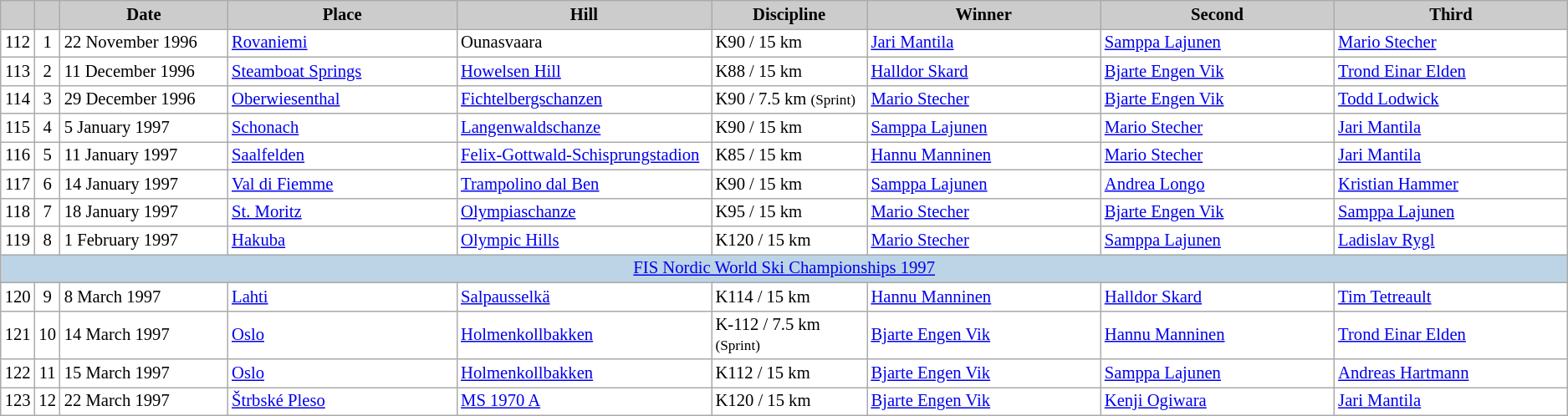<table class="wikitable plainrowheaders" style="background:#fff; font-size:86%; line-height:16px; border:grey solid 1px; border-collapse:collapse;">
<tr style="background:#ccc; text-align:center;">
<th scope="col" style="background:#ccc; width=20 px;"></th>
<th scope="col" style="background:#ccc; width=30 px;"></th>
<th scope="col" style="background:#ccc; width:130px;">Date</th>
<th scope="col" style="background:#ccc; width:180px;">Place</th>
<th scope="col" style="background:#ccc; width:200px;">Hill</th>
<th scope="col" style="background:#ccc; width:120px;">Discipline</th>
<th scope="col" style="background:#ccc; width:185px;">Winner</th>
<th scope="col" style="background:#ccc; width:185px;">Second</th>
<th scope="col" style="background:#ccc; width:185px;">Third</th>
</tr>
<tr>
<td align=center>112</td>
<td align=center>1</td>
<td>22 November 1996</td>
<td> <a href='#'>Rovaniemi</a></td>
<td>Ounasvaara</td>
<td>K90 / 15 km</td>
<td> <a href='#'>Jari Mantila</a></td>
<td> <a href='#'>Samppa Lajunen</a></td>
<td> <a href='#'>Mario Stecher</a></td>
</tr>
<tr>
<td align=center>113</td>
<td align=center>2</td>
<td>11 December 1996</td>
<td> <a href='#'>Steamboat Springs</a></td>
<td><a href='#'>Howelsen Hill</a></td>
<td>K88 / 15 km</td>
<td> <a href='#'>Halldor Skard</a></td>
<td> <a href='#'>Bjarte Engen Vik</a></td>
<td> <a href='#'>Trond Einar Elden</a></td>
</tr>
<tr>
<td align=center>114</td>
<td align=center>3</td>
<td>29 December 1996</td>
<td> <a href='#'>Oberwiesenthal</a></td>
<td><a href='#'>Fichtelbergschanzen</a></td>
<td>K90 / 7.5 km <small>(Sprint)</small></td>
<td> <a href='#'>Mario Stecher</a></td>
<td> <a href='#'>Bjarte Engen Vik</a></td>
<td> <a href='#'>Todd Lodwick</a></td>
</tr>
<tr>
<td align=center>115</td>
<td align=center>4</td>
<td>5 January 1997</td>
<td> <a href='#'>Schonach</a></td>
<td><a href='#'>Langenwaldschanze</a></td>
<td>K90 / 15 km</td>
<td> <a href='#'>Samppa Lajunen</a></td>
<td> <a href='#'>Mario Stecher</a></td>
<td> <a href='#'>Jari Mantila</a></td>
</tr>
<tr>
<td align=center>116</td>
<td align=center>5</td>
<td>11 January 1997</td>
<td> <a href='#'>Saalfelden</a></td>
<td><a href='#'>Felix-Gottwald-Schisprungstadion</a></td>
<td>K85 / 15 km</td>
<td> <a href='#'>Hannu Manninen</a></td>
<td> <a href='#'>Mario Stecher</a></td>
<td> <a href='#'>Jari Mantila</a></td>
</tr>
<tr>
<td align=center>117</td>
<td align=center>6</td>
<td>14 January 1997</td>
<td> <a href='#'>Val di Fiemme</a></td>
<td><a href='#'>Trampolino dal Ben</a></td>
<td>K90 / 15 km</td>
<td> <a href='#'>Samppa Lajunen</a></td>
<td> <a href='#'>Andrea Longo</a></td>
<td> <a href='#'>Kristian Hammer</a></td>
</tr>
<tr>
<td align=center>118</td>
<td align=center>7</td>
<td>18 January 1997</td>
<td> <a href='#'>St. Moritz</a></td>
<td><a href='#'>Olympiaschanze</a></td>
<td>K95 / 15 km</td>
<td> <a href='#'>Mario Stecher</a></td>
<td> <a href='#'>Bjarte Engen Vik</a></td>
<td> <a href='#'>Samppa Lajunen</a></td>
</tr>
<tr>
<td align=center>119</td>
<td align=center>8</td>
<td>1 February 1997</td>
<td> <a href='#'>Hakuba</a></td>
<td><a href='#'>Olympic Hills</a></td>
<td>K120 / 15 km</td>
<td> <a href='#'>Mario Stecher</a></td>
<td> <a href='#'>Samppa Lajunen</a></td>
<td> <a href='#'>Ladislav Rygl</a></td>
</tr>
<tr bgcolor=#BCD4E6>
<td colspan=9 align=center><a href='#'>FIS Nordic World Ski Championships 1997</a></td>
</tr>
<tr>
<td align=center>120</td>
<td align=center>9</td>
<td>8 March 1997</td>
<td> <a href='#'>Lahti</a></td>
<td><a href='#'>Salpausselkä</a></td>
<td>K114 / 15 km</td>
<td> <a href='#'>Hannu Manninen</a></td>
<td> <a href='#'>Halldor Skard</a></td>
<td> <a href='#'>Tim Tetreault</a></td>
</tr>
<tr>
<td align=center>121</td>
<td align=center>10</td>
<td>14 March 1997</td>
<td> <a href='#'>Oslo</a></td>
<td><a href='#'>Holmenkollbakken</a></td>
<td>K-112 / 7.5 km <small>(Sprint)</small></td>
<td> <a href='#'>Bjarte Engen Vik</a></td>
<td> <a href='#'>Hannu Manninen</a></td>
<td> <a href='#'>Trond Einar Elden</a></td>
</tr>
<tr>
<td align=center>122</td>
<td align=center>11</td>
<td>15 March 1997</td>
<td> <a href='#'>Oslo</a></td>
<td><a href='#'>Holmenkollbakken</a></td>
<td>K112 / 15 km</td>
<td> <a href='#'>Bjarte Engen Vik</a></td>
<td> <a href='#'>Samppa Lajunen</a></td>
<td> <a href='#'>Andreas Hartmann</a></td>
</tr>
<tr>
<td align=center>123</td>
<td align=center>12</td>
<td>22 March 1997</td>
<td> <a href='#'>Štrbské Pleso</a></td>
<td><a href='#'>MS 1970 A</a></td>
<td>K120 / 15 km</td>
<td> <a href='#'>Bjarte Engen Vik</a></td>
<td> <a href='#'>Kenji Ogiwara</a></td>
<td> <a href='#'>Jari Mantila</a></td>
</tr>
</table>
